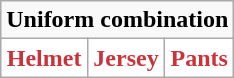<table class="wikitable"  style="display: inline-table;">
<tr>
<td align="center" Colspan="3"><strong>Uniform combination</strong></td>
</tr>
<tr align="center">
<td style="background:white; color:#cb333b"><strong>Helmet</strong></td>
<td style="background:white; color:#cb333b"><strong>Jersey</strong></td>
<td style="background:white; color:#cb333b"><strong>Pants</strong></td>
</tr>
</table>
